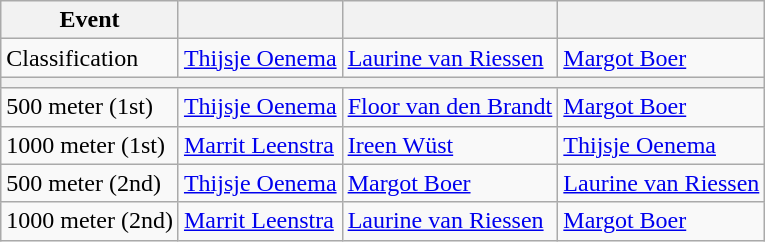<table class="wikitable">
<tr>
<th>Event</th>
<th></th>
<th></th>
<th></th>
</tr>
<tr>
<td>Classification</td>
<td><a href='#'>Thijsje Oenema</a></td>
<td><a href='#'>Laurine van Riessen</a></td>
<td><a href='#'>Margot Boer</a></td>
</tr>
<tr>
<th Colspan=4></th>
</tr>
<tr>
<td>500 meter (1st)</td>
<td><a href='#'>Thijsje Oenema</a></td>
<td><a href='#'>Floor van den Brandt</a></td>
<td><a href='#'>Margot Boer</a></td>
</tr>
<tr>
<td>1000 meter (1st)</td>
<td><a href='#'>Marrit Leenstra</a></td>
<td><a href='#'>Ireen Wüst</a></td>
<td><a href='#'>Thijsje Oenema</a></td>
</tr>
<tr>
<td>500 meter (2nd)</td>
<td><a href='#'>Thijsje Oenema</a></td>
<td><a href='#'>Margot Boer</a></td>
<td><a href='#'>Laurine van Riessen</a></td>
</tr>
<tr>
<td>1000 meter (2nd)</td>
<td><a href='#'>Marrit Leenstra</a></td>
<td><a href='#'>Laurine van Riessen</a></td>
<td><a href='#'>Margot Boer</a></td>
</tr>
</table>
